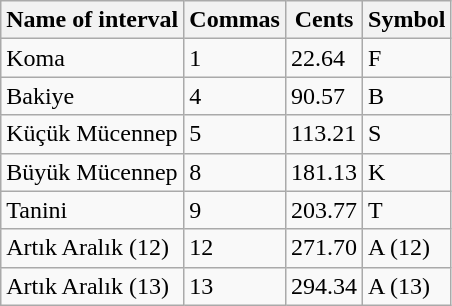<table class="wikitable">
<tr>
<th>Name of interval</th>
<th>Commas</th>
<th>Cents</th>
<th>Symbol</th>
</tr>
<tr>
<td>Koma</td>
<td>1</td>
<td>22.64</td>
<td>F</td>
</tr>
<tr>
<td>Bakiye</td>
<td>4</td>
<td>90.57</td>
<td>B</td>
</tr>
<tr>
<td>Küçük Mücennep</td>
<td>5</td>
<td>113.21</td>
<td>S</td>
</tr>
<tr>
<td>Büyük Mücennep</td>
<td>8</td>
<td>181.13</td>
<td>K</td>
</tr>
<tr>
<td>Tanini</td>
<td>9</td>
<td>203.77</td>
<td>T</td>
</tr>
<tr>
<td>Artık Aralık (12)</td>
<td>12</td>
<td>271.70</td>
<td>A (12)</td>
</tr>
<tr>
<td>Artık Aralık (13)</td>
<td>13</td>
<td>294.34</td>
<td>A (13)</td>
</tr>
</table>
